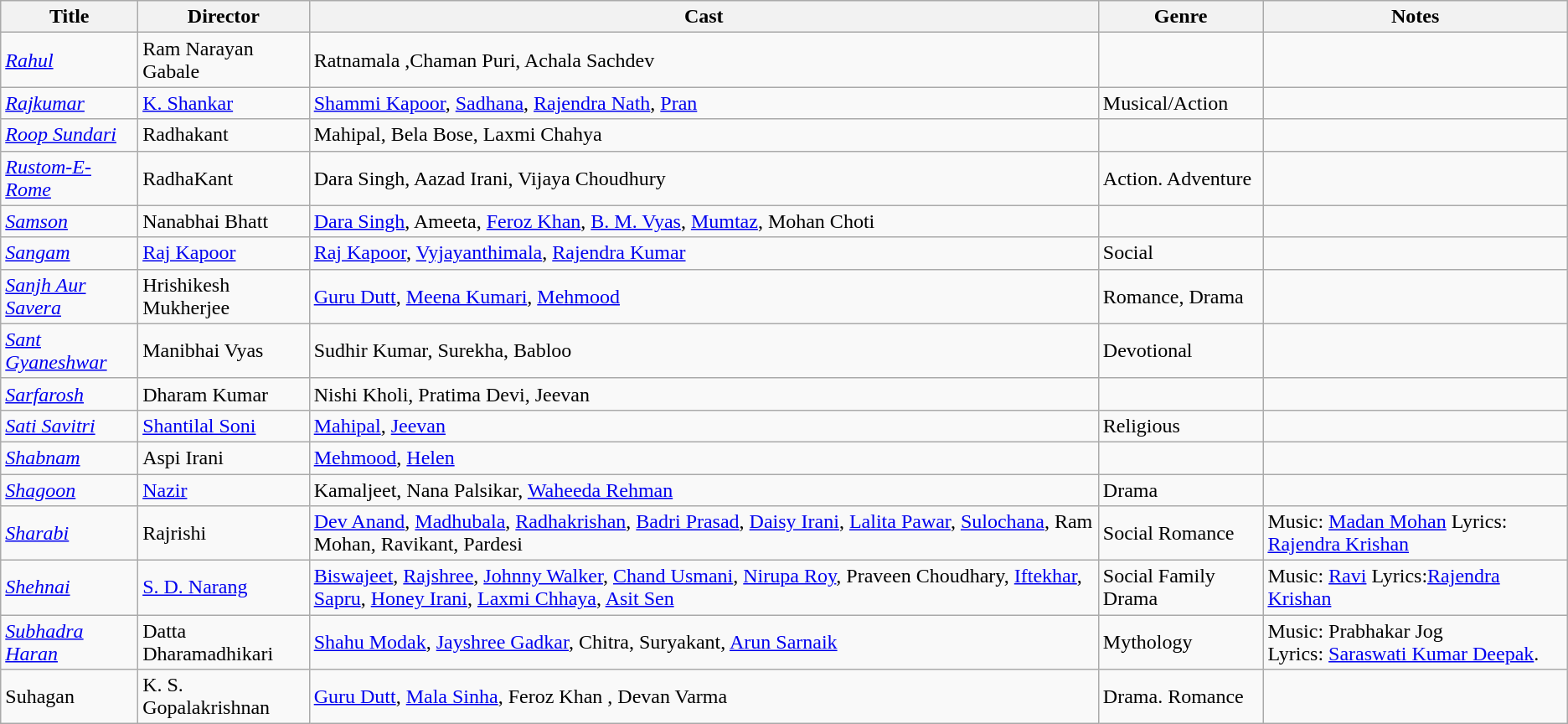<table class="wikitable sortable">
<tr>
<th>Title</th>
<th>Director</th>
<th>Cast</th>
<th>Genre</th>
<th>Notes</th>
</tr>
<tr>
<td><em><a href='#'>Rahul</a></em></td>
<td>Ram Narayan Gabale</td>
<td>Ratnamala ,Chaman Puri, Achala Sachdev</td>
<td></td>
<td></td>
</tr>
<tr>
<td><em><a href='#'>Rajkumar</a></em></td>
<td><a href='#'>K. Shankar</a></td>
<td><a href='#'>Shammi Kapoor</a>, <a href='#'>Sadhana</a>, <a href='#'>Rajendra Nath</a>, <a href='#'>Pran</a></td>
<td>Musical/Action</td>
<td></td>
</tr>
<tr>
<td><em><a href='#'>Roop Sundari</a></em></td>
<td>Radhakant</td>
<td>Mahipal, Bela Bose, Laxmi Chahya</td>
<td></td>
<td></td>
</tr>
<tr>
<td><em><a href='#'>Rustom-E-Rome</a></em></td>
<td>RadhaKant</td>
<td>Dara Singh,  Aazad Irani,  Vijaya Choudhury</td>
<td>Action. Adventure</td>
<td></td>
</tr>
<tr>
<td><em><a href='#'>Samson</a></em></td>
<td>Nanabhai Bhatt</td>
<td><a href='#'>Dara Singh</a>, Ameeta, <a href='#'>Feroz Khan</a>, <a href='#'>B. M. Vyas</a>, <a href='#'>Mumtaz</a>, Mohan Choti</td>
<td></td>
<td></td>
</tr>
<tr>
<td><em><a href='#'>Sangam</a></em></td>
<td><a href='#'>Raj Kapoor</a></td>
<td><a href='#'>Raj Kapoor</a>, <a href='#'>Vyjayanthimala</a>, <a href='#'>Rajendra Kumar</a></td>
<td>Social</td>
<td></td>
</tr>
<tr>
<td><em><a href='#'>Sanjh Aur Savera</a></em></td>
<td>Hrishikesh Mukherjee</td>
<td><a href='#'>Guru Dutt</a>, <a href='#'>Meena Kumari</a>, <a href='#'>Mehmood</a></td>
<td>Romance, Drama</td>
<td></td>
</tr>
<tr>
<td><em><a href='#'>Sant Gyaneshwar</a></em></td>
<td>Manibhai Vyas</td>
<td>Sudhir Kumar, Surekha, Babloo</td>
<td>Devotional</td>
<td></td>
</tr>
<tr>
<td><em><a href='#'>Sarfarosh</a></em></td>
<td>Dharam Kumar</td>
<td>Nishi Kholi,  Pratima Devi, Jeevan</td>
<td></td>
<td></td>
</tr>
<tr>
<td><em><a href='#'>Sati Savitri</a></em></td>
<td><a href='#'>Shantilal Soni</a></td>
<td><a href='#'>Mahipal</a>, <a href='#'>Jeevan</a></td>
<td>Religious</td>
<td></td>
</tr>
<tr>
<td><em><a href='#'>Shabnam</a></em></td>
<td>Aspi Irani</td>
<td><a href='#'>Mehmood</a>, <a href='#'>Helen</a></td>
<td></td>
<td></td>
</tr>
<tr>
<td><em><a href='#'>Shagoon</a></em></td>
<td><a href='#'>Nazir</a></td>
<td>Kamaljeet,  Nana Palsikar,   <a href='#'>Waheeda Rehman</a></td>
<td>Drama</td>
<td></td>
</tr>
<tr>
<td><em><a href='#'>Sharabi</a></em></td>
<td>Rajrishi</td>
<td><a href='#'>Dev Anand</a>, <a href='#'>Madhubala</a>, <a href='#'>Radhakrishan</a>, <a href='#'>Badri Prasad</a>, <a href='#'>Daisy Irani</a>, <a href='#'>Lalita Pawar</a>, <a href='#'>Sulochana</a>, Ram Mohan, Ravikant, Pardesi</td>
<td>Social Romance</td>
<td>Music: <a href='#'>Madan Mohan</a> Lyrics: <a href='#'>Rajendra Krishan</a></td>
</tr>
<tr>
<td><em><a href='#'>Shehnai</a></em></td>
<td><a href='#'>S. D. Narang</a></td>
<td><a href='#'>Biswajeet</a>, <a href='#'>Rajshree</a>, <a href='#'>Johnny Walker</a>, <a href='#'>Chand Usmani</a>, <a href='#'>Nirupa Roy</a>, Praveen Choudhary, <a href='#'>Iftekhar</a>, <a href='#'>Sapru</a>, <a href='#'>Honey Irani</a>, <a href='#'>Laxmi Chhaya</a>, <a href='#'>Asit Sen</a></td>
<td>Social Family Drama</td>
<td>Music: <a href='#'>Ravi</a> Lyrics:<a href='#'>Rajendra Krishan</a></td>
</tr>
<tr>
<td><em><a href='#'>Subhadra Haran</a></em></td>
<td>Datta Dharamadhikari</td>
<td><a href='#'>Shahu Modak</a>, <a href='#'>Jayshree Gadkar</a>, Chitra, Suryakant, <a href='#'>Arun Sarnaik</a></td>
<td>Mythology</td>
<td>Music: Prabhakar Jog<br>Lyrics: <a href='#'>Saraswati Kumar Deepak</a>.</td>
</tr>
<tr>
<td>Suhagan</td>
<td>K. S. Gopalakrishnan</td>
<td><a href='#'>Guru Dutt</a>, <a href='#'>Mala Sinha</a>, Feroz Khan , Devan Varma</td>
<td>Drama. Romance</td>
<td></td>
</tr>
</table>
